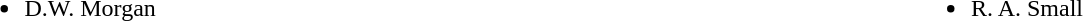<table style="width:100%;">
<tr>
<td style="vertical-align:top; width:20%;"><br><ul><li> D.W. Morgan</li></ul></td>
<td style="vertical-align:top; width:20%;"><br><ul><li> R. A. Small</li></ul></td>
</tr>
</table>
